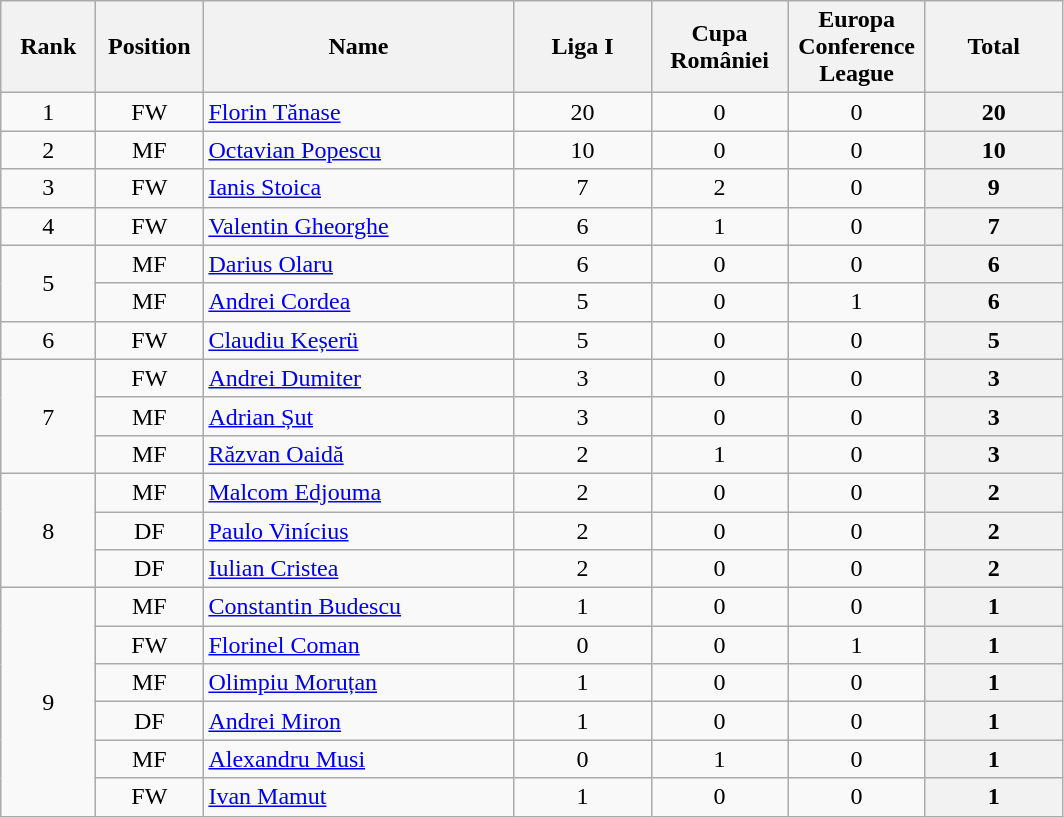<table class="wikitable" style="text-align:center;">
<tr>
<th style="width:56px;">Rank</th>
<th style="width:64px;">Position</th>
<th style="width:200px;">Name</th>
<th style="width:84px;">Liga I</th>
<th style="width:84px;">Cupa României</th>
<th style="width:84px;">Europa Conference League</th>
<th style="width:84px;">Total</th>
</tr>
<tr>
<td>1</td>
<td>FW</td>
<td align="left"> <a href='#'>Florin Tănase</a></td>
<td>20</td>
<td>0</td>
<td>0</td>
<th>20</th>
</tr>
<tr>
<td>2</td>
<td>MF</td>
<td align="left"> <a href='#'>Octavian Popescu</a></td>
<td>10</td>
<td>0</td>
<td>0</td>
<th>10</th>
</tr>
<tr>
<td>3</td>
<td>FW</td>
<td align="left"> <a href='#'>Ianis Stoica</a></td>
<td>7</td>
<td>2</td>
<td>0</td>
<th>9</th>
</tr>
<tr>
<td>4</td>
<td>FW</td>
<td align="left"> <a href='#'>Valentin Gheorghe</a></td>
<td>6</td>
<td>1</td>
<td>0</td>
<th>7</th>
</tr>
<tr>
<td rowspan="2">5</td>
<td>MF</td>
<td align="left"> <a href='#'>Darius Olaru</a></td>
<td>6</td>
<td>0</td>
<td>0</td>
<th>6</th>
</tr>
<tr>
<td>MF</td>
<td align="left"> <a href='#'>Andrei Cordea</a></td>
<td>5</td>
<td>0</td>
<td>1</td>
<th>6</th>
</tr>
<tr>
<td>6</td>
<td>FW</td>
<td align="left"> <a href='#'>Claudiu Keșerü</a></td>
<td>5</td>
<td>0</td>
<td>0</td>
<th>5</th>
</tr>
<tr>
<td rowspan="3">7</td>
<td>FW</td>
<td align="left"> <a href='#'>Andrei Dumiter</a></td>
<td>3</td>
<td>0</td>
<td>0</td>
<th>3</th>
</tr>
<tr>
<td>MF</td>
<td align="left"> <a href='#'>Adrian Șut</a></td>
<td>3</td>
<td>0</td>
<td>0</td>
<th>3</th>
</tr>
<tr>
<td>MF</td>
<td align="left"> <a href='#'>Răzvan Oaidă</a></td>
<td>2</td>
<td>1</td>
<td>0</td>
<th>3</th>
</tr>
<tr>
<td rowspan="3">8</td>
<td>MF</td>
<td align="left"> <a href='#'>Malcom Edjouma</a></td>
<td>2</td>
<td>0</td>
<td>0</td>
<th>2</th>
</tr>
<tr>
<td>DF</td>
<td align="left"> <a href='#'>Paulo Vinícius</a></td>
<td>2</td>
<td>0</td>
<td>0</td>
<th>2</th>
</tr>
<tr>
<td>DF</td>
<td align="left"> <a href='#'>Iulian Cristea</a></td>
<td>2</td>
<td>0</td>
<td>0</td>
<th>2</th>
</tr>
<tr>
<td rowspan="6">9</td>
<td>MF</td>
<td align="left"> <a href='#'>Constantin Budescu</a></td>
<td>1</td>
<td>0</td>
<td>0</td>
<th>1</th>
</tr>
<tr>
<td>FW</td>
<td align="left"> <a href='#'>Florinel Coman</a></td>
<td>0</td>
<td>0</td>
<td>1</td>
<th>1</th>
</tr>
<tr>
<td>MF</td>
<td align="left"> <a href='#'>Olimpiu Moruțan</a></td>
<td>1</td>
<td>0</td>
<td>0</td>
<th>1</th>
</tr>
<tr>
<td>DF</td>
<td align="left"> <a href='#'>Andrei Miron</a></td>
<td>1</td>
<td>0</td>
<td>0</td>
<th>1</th>
</tr>
<tr>
<td>MF</td>
<td align="left"> <a href='#'>Alexandru Musi</a></td>
<td>0</td>
<td>1</td>
<td>0</td>
<th>1</th>
</tr>
<tr>
<td>FW</td>
<td align="left"> <a href='#'>Ivan Mamut</a></td>
<td>1</td>
<td>0</td>
<td>0</td>
<th>1</th>
</tr>
</table>
